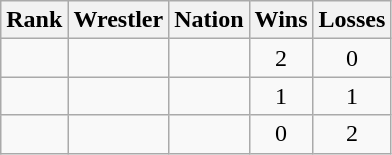<table class="wikitable sortable" style="text-align:center;">
<tr>
<th>Rank</th>
<th>Wrestler</th>
<th>Nation</th>
<th>Wins</th>
<th>Losses</th>
</tr>
<tr>
<td></td>
<td align=left></td>
<td align=left></td>
<td>2</td>
<td>0</td>
</tr>
<tr>
<td></td>
<td align=left></td>
<td align=left></td>
<td>1</td>
<td>1</td>
</tr>
<tr>
<td></td>
<td align=left></td>
<td align=left></td>
<td>0</td>
<td>2</td>
</tr>
</table>
